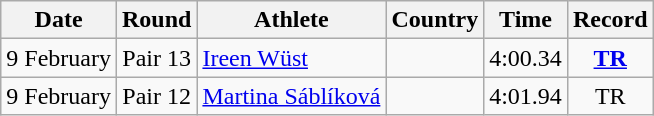<table class="wikitable" style="text-align:center">
<tr>
<th>Date</th>
<th>Round</th>
<th>Athlete</th>
<th>Country</th>
<th>Time</th>
<th>Record</th>
</tr>
<tr>
<td>9 February</td>
<td>Pair 13</td>
<td align="left"><a href='#'>Ireen Wüst</a></td>
<td align="left"></td>
<td>4:00.34</td>
<td><strong><a href='#'>TR</a></strong></td>
</tr>
<tr>
<td>9 February</td>
<td>Pair 12</td>
<td align="left"><a href='#'>Martina Sáblíková</a></td>
<td align="right"></td>
<td>4:01.94</td>
<td>TR</td>
</tr>
</table>
